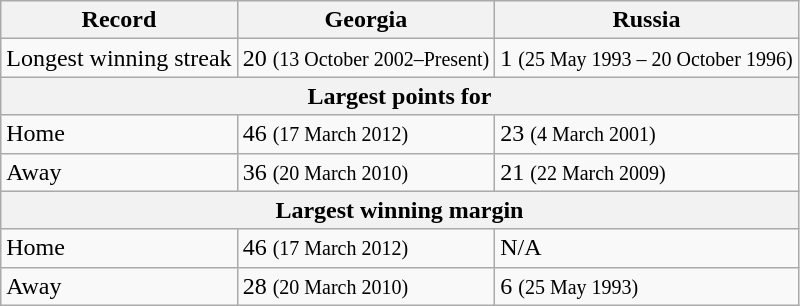<table class="wikitable">
<tr>
<th>Record</th>
<th>Georgia</th>
<th>Russia</th>
</tr>
<tr>
<td>Longest winning streak</td>
<td>20 <small>(13 October 2002–Present)</small></td>
<td>1 <small>(25 May 1993 – 20 October 1996)</small></td>
</tr>
<tr>
<th colspan=3 align=center>Largest points for</th>
</tr>
<tr>
<td>Home</td>
<td>46 <small>(17 March 2012)</small></td>
<td>23 <small>(4 March 2001)</small></td>
</tr>
<tr>
<td>Away</td>
<td>36 <small>(20 March 2010)</small></td>
<td>21 <small>(22 March 2009)</small></td>
</tr>
<tr>
<th colspan=3 align=center>Largest winning margin</th>
</tr>
<tr>
<td>Home</td>
<td>46 <small>(17 March 2012)</small></td>
<td>N/A</td>
</tr>
<tr>
<td>Away</td>
<td>28 <small>(20 March 2010)</small></td>
<td>6 <small>(25 May 1993)</small></td>
</tr>
</table>
